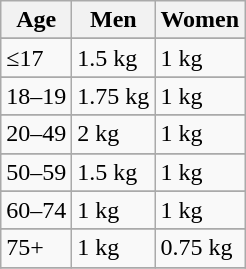<table class="wikitable" style="display: inline-table">
<tr>
<th>Age</th>
<th>Men</th>
<th>Women</th>
</tr>
<tr>
</tr>
<tr>
<td>≤17</td>
<td>1.5 kg</td>
<td>1 kg</td>
</tr>
<tr>
</tr>
<tr>
<td>18–19</td>
<td>1.75 kg</td>
<td>1 kg</td>
</tr>
<tr>
</tr>
<tr>
<td>20–49</td>
<td>2 kg</td>
<td>1 kg</td>
</tr>
<tr>
</tr>
<tr>
<td>50–59</td>
<td>1.5 kg</td>
<td>1 kg</td>
</tr>
<tr>
</tr>
<tr>
<td>60–74</td>
<td>1 kg</td>
<td>1 kg</td>
</tr>
<tr>
</tr>
<tr>
<td>75+</td>
<td>1 kg</td>
<td>0.75 kg</td>
</tr>
<tr>
</tr>
</table>
